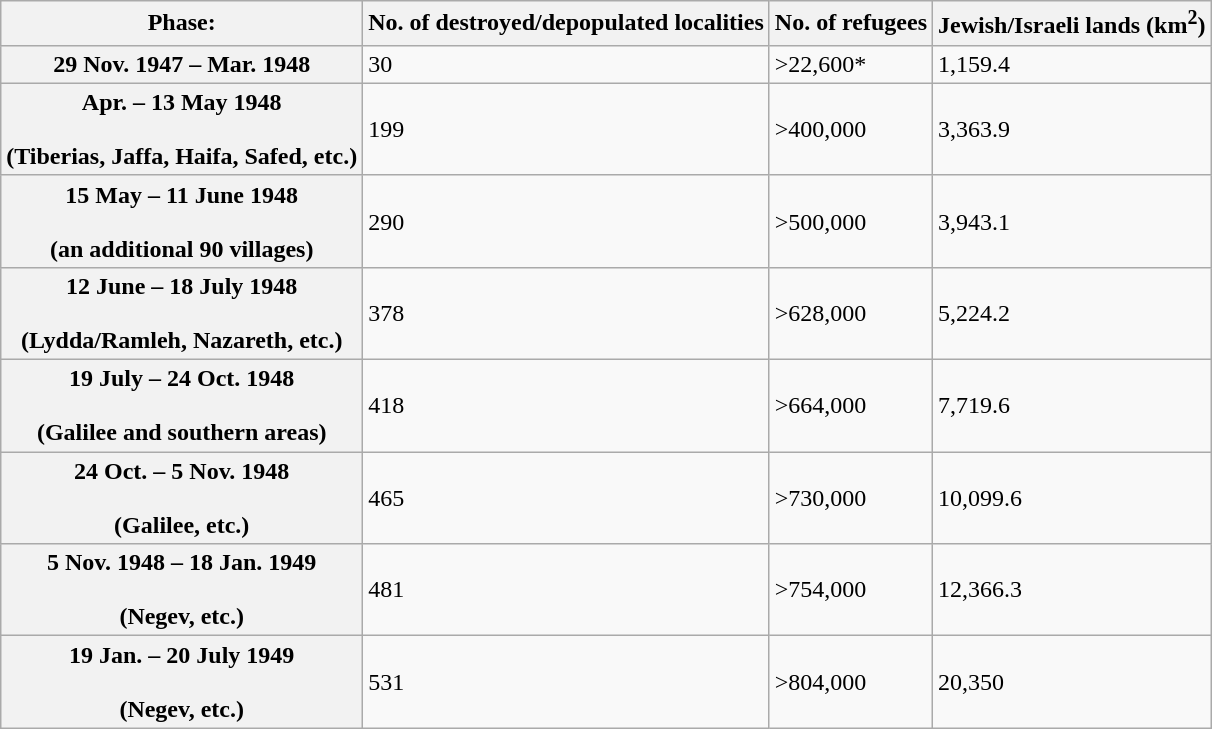<table class="wikitable">
<tr>
<th>Phase:</th>
<th>No. of destroyed/depopulated localities</th>
<th>No. of refugees</th>
<th>Jewish/Israeli lands (km<sup>2</sup>)</th>
</tr>
<tr>
<th>29 Nov. 1947 – Mar. 1948</th>
<td>30</td>
<td>>22,600*</td>
<td>1,159.4</td>
</tr>
<tr>
<th>Apr. – 13 May 1948<br><br>(Tiberias, Jaffa, Haifa, Safed, etc.)</th>
<td>199</td>
<td>>400,000</td>
<td>3,363.9</td>
</tr>
<tr>
<th>15 May – 11 June 1948<br><br>(an additional 90 villages)</th>
<td>290</td>
<td>>500,000</td>
<td>3,943.1</td>
</tr>
<tr>
<th>12 June – 18 July 1948<br><br>(Lydda/Ramleh, Nazareth, etc.)</th>
<td>378</td>
<td>>628,000</td>
<td>5,224.2</td>
</tr>
<tr>
<th>19 July – 24 Oct. 1948<br><br>(Galilee and southern areas)</th>
<td>418</td>
<td>>664,000</td>
<td>7,719.6</td>
</tr>
<tr>
<th>24 Oct. – 5 Nov. 1948<br><br>(Galilee, etc.)</th>
<td>465</td>
<td>>730,000</td>
<td>10,099.6</td>
</tr>
<tr>
<th>5 Nov. 1948 – 18 Jan. 1949<br><br>(Negev, etc.)</th>
<td>481</td>
<td>>754,000</td>
<td>12,366.3</td>
</tr>
<tr>
<th>19 Jan. – 20 July 1949<br><br>(Negev, etc.)</th>
<td>531</td>
<td>>804,000</td>
<td>20,350</td>
</tr>
</table>
